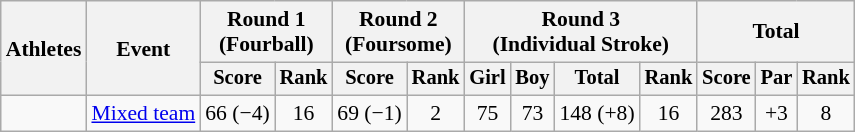<table class="wikitable" style="font-size:90%">
<tr>
<th rowspan="2">Athletes</th>
<th rowspan="2">Event</th>
<th colspan="2">Round 1<br>(Fourball)</th>
<th colspan="2">Round 2<br>(Foursome)</th>
<th colspan="4">Round 3<br>(Individual Stroke)</th>
<th colspan="3">Total</th>
</tr>
<tr style="font-size:95%">
<th>Score</th>
<th>Rank</th>
<th>Score</th>
<th>Rank</th>
<th>Girl</th>
<th>Boy</th>
<th>Total</th>
<th>Rank</th>
<th>Score</th>
<th>Par</th>
<th>Rank</th>
</tr>
<tr align=center>
<td align=left><br></td>
<td align=left><a href='#'>Mixed team</a></td>
<td>66 (−4)</td>
<td>16</td>
<td>69 (−1)</td>
<td>2</td>
<td>75</td>
<td>73</td>
<td>148 (+8)</td>
<td>16</td>
<td>283</td>
<td>+3</td>
<td>8</td>
</tr>
</table>
